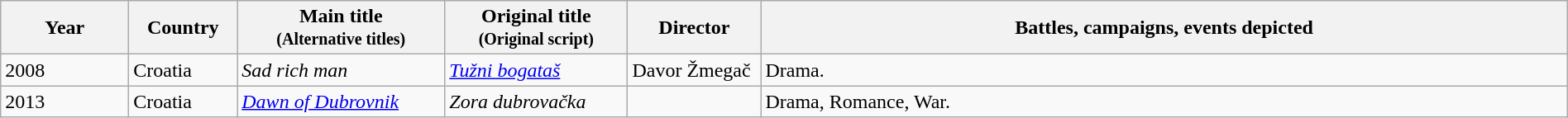<table class="wikitable sortable" style="width:100%;">
<tr>
<th class="unsortable">Year</th>
<th width= 80>Country</th>
<th width=160>Main title<br><small>(Alternative titles)</small></th>
<th width=140>Original title<br><small>(Original script)</small></th>
<th width=100>Director</th>
<th class="unsortable">Battles, campaigns, events depicted</th>
</tr>
<tr>
<td>2008</td>
<td>Croatia</td>
<td><em>Sad rich man</em></td>
<td><em><a href='#'>Tužni bogataš</a></em></td>
<td>Davor Žmegač</td>
<td>Drama.</td>
</tr>
<tr>
<td>2013</td>
<td>Croatia</td>
<td><em><a href='#'>Dawn of Dubrovnik</a></em></td>
<td><em>Zora dubrovačka</em></td>
<td></td>
<td>Drama, Romance, War.</td>
</tr>
</table>
